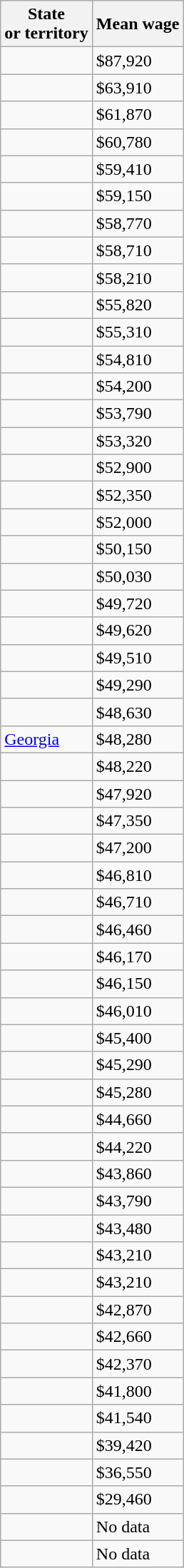<table class="wikitable sortable static-row-numbers mw-datatable sticky-table-head">
<tr>
<th>State<br>or territory</th>
<th>Mean wage</th>
</tr>
<tr>
<td></td>
<td>$87,920</td>
</tr>
<tr>
<td></td>
<td>$63,910</td>
</tr>
<tr>
<td></td>
<td>$61,870</td>
</tr>
<tr>
<td></td>
<td>$60,780</td>
</tr>
<tr>
<td></td>
<td>$59,410</td>
</tr>
<tr>
<td></td>
<td>$59,150</td>
</tr>
<tr>
<td></td>
<td>$58,770</td>
</tr>
<tr>
<td></td>
<td>$58,710</td>
</tr>
<tr>
<td></td>
<td>$58,210</td>
</tr>
<tr>
<td></td>
<td>$55,820</td>
</tr>
<tr>
<td></td>
<td>$55,310</td>
</tr>
<tr>
<td></td>
<td>$54,810</td>
</tr>
<tr>
<td></td>
<td>$54,200</td>
</tr>
<tr>
<td></td>
<td>$53,790</td>
</tr>
<tr>
<td></td>
<td>$53,320</td>
</tr>
<tr>
<td></td>
<td>$52,900</td>
</tr>
<tr>
<td></td>
<td>$52,350</td>
</tr>
<tr>
<td></td>
<td>$52,000</td>
</tr>
<tr>
<td></td>
<td>$50,150</td>
</tr>
<tr>
<td></td>
<td>$50,030</td>
</tr>
<tr>
<td></td>
<td>$49,720</td>
</tr>
<tr>
<td></td>
<td>$49,620</td>
</tr>
<tr>
<td></td>
<td>$49,510</td>
</tr>
<tr>
<td></td>
<td>$49,290</td>
</tr>
<tr>
<td></td>
<td>$48,630</td>
</tr>
<tr>
<td> <a href='#'>Georgia</a></td>
<td>$48,280</td>
</tr>
<tr>
<td></td>
<td>$48,220</td>
</tr>
<tr>
<td></td>
<td>$47,920</td>
</tr>
<tr>
<td></td>
<td>$47,350</td>
</tr>
<tr>
<td></td>
<td>$47,200</td>
</tr>
<tr>
<td></td>
<td>$46,810</td>
</tr>
<tr>
<td></td>
<td>$46,710</td>
</tr>
<tr>
<td></td>
<td>$46,460</td>
</tr>
<tr>
<td></td>
<td>$46,170</td>
</tr>
<tr>
<td></td>
<td>$46,150</td>
</tr>
<tr>
<td></td>
<td>$46,010</td>
</tr>
<tr>
<td></td>
<td>$45,400</td>
</tr>
<tr>
<td></td>
<td>$45,290</td>
</tr>
<tr>
<td></td>
<td>$45,280</td>
</tr>
<tr>
<td></td>
<td>$44,660</td>
</tr>
<tr>
<td></td>
<td>$44,220</td>
</tr>
<tr>
<td></td>
<td>$43,860</td>
</tr>
<tr>
<td></td>
<td>$43,790</td>
</tr>
<tr>
<td></td>
<td>$43,480</td>
</tr>
<tr>
<td></td>
<td>$43,210</td>
</tr>
<tr>
<td></td>
<td>$43,210</td>
</tr>
<tr>
<td></td>
<td>$42,870</td>
</tr>
<tr>
<td></td>
<td>$42,660</td>
</tr>
<tr>
<td></td>
<td>$42,370</td>
</tr>
<tr>
<td></td>
<td>$41,800</td>
</tr>
<tr>
<td></td>
<td>$41,540</td>
</tr>
<tr>
<td></td>
<td>$39,420</td>
</tr>
<tr>
<td></td>
<td>$36,550</td>
</tr>
<tr>
<td></td>
<td>$29,460</td>
</tr>
<tr class=static-row-numbers-norank>
<td></td>
<td>No data</td>
</tr>
<tr class=static-row-numbers-norank>
<td></td>
<td>No data</td>
</tr>
</table>
